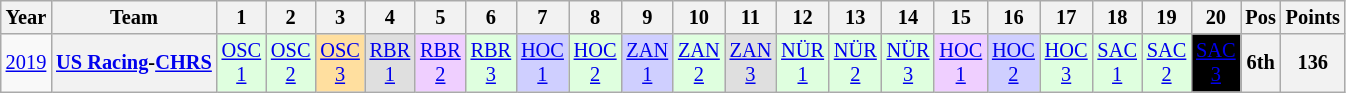<table class="wikitable" style="text-align:center; font-size:85%">
<tr>
<th>Year</th>
<th>Team</th>
<th>1</th>
<th>2</th>
<th>3</th>
<th>4</th>
<th>5</th>
<th>6</th>
<th>7</th>
<th>8</th>
<th>9</th>
<th>10</th>
<th>11</th>
<th>12</th>
<th>13</th>
<th>14</th>
<th>15</th>
<th>16</th>
<th>17</th>
<th>18</th>
<th>19</th>
<th>20</th>
<th>Pos</th>
<th>Points</th>
</tr>
<tr>
<td><a href='#'>2019</a></td>
<th nowrap><a href='#'>US Racing</a>-<a href='#'>CHRS</a></th>
<td style="background:#DFFFDF;"><a href='#'>OSC<br>1</a><br></td>
<td style="background:#DFFFDF;"><a href='#'>OSC<br>2</a><br></td>
<td style="background:#FFDF9F;"><a href='#'>OSC<br>3</a><br></td>
<td style="background:#DFDFDF;"><a href='#'>RBR<br>1</a><br></td>
<td style="background:#EFCFFF;"><a href='#'>RBR<br>2</a><br></td>
<td style="background:#DFFFDF;"><a href='#'>RBR<br>3</a><br></td>
<td style="background:#CFCFFF;"><a href='#'>HOC<br>1</a><br></td>
<td style="background:#DFFFDF;"><a href='#'>HOC<br>2</a><br></td>
<td style="background:#CFCFFF;"><a href='#'>ZAN<br>1</a><br></td>
<td style="background:#DFFFDF;"><a href='#'>ZAN<br>2</a><br></td>
<td style="background:#DFDFDF;"><a href='#'>ZAN<br>3</a><br></td>
<td style="background:#DFFFDF;"><a href='#'>NÜR<br>1</a><br></td>
<td style="background:#DFFFDF;"><a href='#'>NÜR<br>2</a><br></td>
<td style="background:#DFFFDF;"><a href='#'>NÜR<br>3</a><br></td>
<td style="background:#EFCFFF;"><a href='#'>HOC<br>1</a><br></td>
<td style="background:#CFCFFF;"><a href='#'>HOC<br>2</a><br></td>
<td style="background:#DFFFDF;"><a href='#'>HOC<br>3</a><br></td>
<td style="background:#DFFFDF;"><a href='#'>SAC<br>1</a><br></td>
<td style="background:#DFFFDF;"><a href='#'>SAC<br>2</a><br></td>
<td style="background:#000000; color:white"><a href='#'><span>SAC<br>3</span></a><br></td>
<th>6th</th>
<th>136</th>
</tr>
</table>
